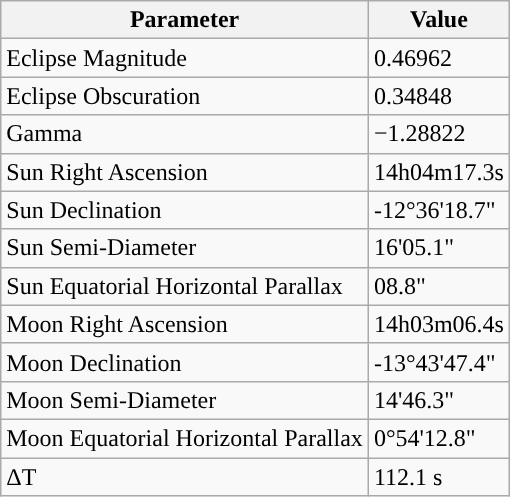<table class="wikitable">
<tr>
<th>Parameter</th>
<th>Value</th>
</tr>
<tr>
<td>Eclipse Magnitude</td>
<td>0.46962</td>
</tr>
<tr>
<td>Eclipse Obscuration</td>
<td>0.34848</td>
</tr>
<tr>
<td>Gamma</td>
<td>−1.28822</td>
</tr>
<tr>
<td>Sun Right Ascension</td>
<td>14h04m17.3s</td>
</tr>
<tr>
<td>Sun Declination</td>
<td>-12°36'18.7"</td>
</tr>
<tr>
<td>Sun Semi-Diameter</td>
<td>16'05.1"</td>
</tr>
<tr>
<td>Sun Equatorial Horizontal Parallax</td>
<td>08.8"</td>
</tr>
<tr>
<td>Moon Right Ascension</td>
<td>14h03m06.4s</td>
</tr>
<tr>
<td>Moon Declination</td>
<td>-13°43'47.4"</td>
</tr>
<tr>
<td>Moon Semi-Diameter</td>
<td>14'46.3"</td>
</tr>
<tr>
<td>Moon Equatorial Horizontal Parallax</td>
<td>0°54'12.8"</td>
</tr>
<tr>
<td>ΔT</td>
<td>112.1 s</td>
</tr>
</table>
